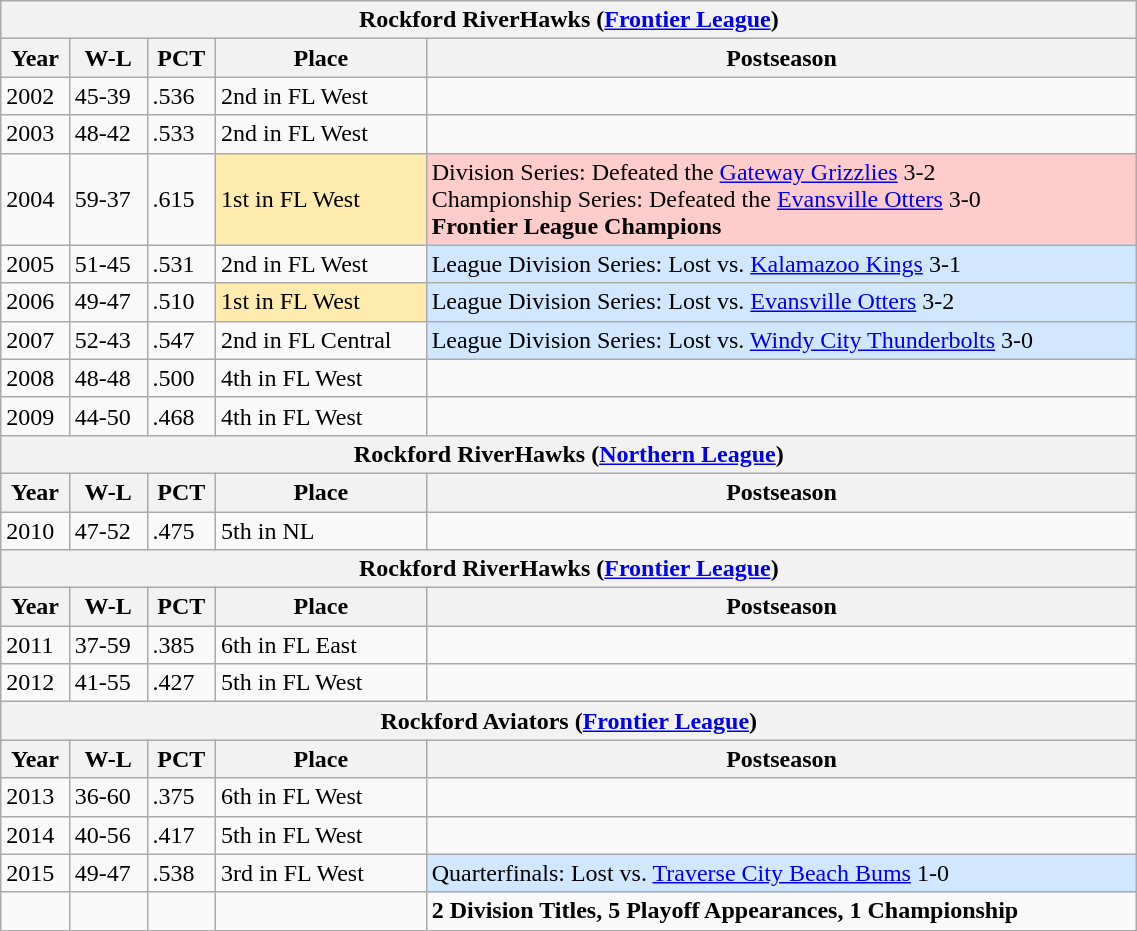<table class="wikitable" width="60%">
<tr>
<th colspan="5" align="center"><strong>Rockford RiverHawks (<a href='#'>Frontier League</a>)</strong></th>
</tr>
<tr>
<th>Year</th>
<th>W-L</th>
<th>PCT</th>
<th>Place</th>
<th>Postseason</th>
</tr>
<tr>
<td>2002</td>
<td>45-39</td>
<td>.536</td>
<td>2nd in FL West</td>
<td></td>
</tr>
<tr>
<td>2003</td>
<td>48-42</td>
<td>.533</td>
<td>2nd in FL West</td>
<td></td>
</tr>
<tr>
<td>2004</td>
<td>59-37</td>
<td>.615</td>
<td bgcolor="FFEBAD">1st in FL West</td>
<td bgcolor="#FFCCCC">Division Series: Defeated the <a href='#'>Gateway Grizzlies</a> 3-2<br> Championship Series: Defeated the <a href='#'>Evansville Otters</a> 3-0<br> <strong>Frontier League Champions</strong></td>
</tr>
<tr>
<td>2005</td>
<td>51-45</td>
<td>.531</td>
<td>2nd in FL West</td>
<td bgcolor="#D0E7FF">League Division Series: Lost vs. <a href='#'>Kalamazoo Kings</a> 3-1</td>
</tr>
<tr>
<td>2006</td>
<td>49-47</td>
<td>.510</td>
<td bgcolor="FFEBAD">1st in FL West</td>
<td bgcolor="#D0E7FF">League Division Series: Lost vs. <a href='#'>Evansville Otters</a> 3-2</td>
</tr>
<tr>
<td>2007</td>
<td>52-43</td>
<td>.547</td>
<td>2nd in FL Central</td>
<td bgcolor="#D0E7FF">League Division Series: Lost vs. <a href='#'>Windy City Thunderbolts</a> 3-0</td>
</tr>
<tr>
<td>2008</td>
<td>48-48</td>
<td>.500</td>
<td>4th in FL West</td>
<td></td>
</tr>
<tr>
<td>2009</td>
<td>44-50</td>
<td>.468</td>
<td>4th in FL West</td>
<td></td>
</tr>
<tr>
<th colspan="5" align="center"><strong>Rockford RiverHawks (<a href='#'>Northern League</a>)</strong></th>
</tr>
<tr>
<th>Year</th>
<th>W-L</th>
<th>PCT</th>
<th>Place</th>
<th>Postseason</th>
</tr>
<tr>
<td>2010</td>
<td>47-52</td>
<td>.475</td>
<td>5th in NL</td>
<td></td>
</tr>
<tr>
<th colspan="5" align="center"><strong>Rockford RiverHawks (<a href='#'>Frontier League</a>)</strong></th>
</tr>
<tr>
<th>Year</th>
<th>W-L</th>
<th>PCT</th>
<th>Place</th>
<th>Postseason</th>
</tr>
<tr>
<td>2011</td>
<td>37-59</td>
<td>.385</td>
<td>6th in FL East</td>
<td></td>
</tr>
<tr>
<td>2012</td>
<td>41-55</td>
<td>.427</td>
<td>5th in FL West</td>
<td></td>
</tr>
<tr>
<th colspan="5" align="center"><strong>Rockford Aviators (<a href='#'>Frontier League</a>)</strong></th>
</tr>
<tr>
<th>Year</th>
<th>W-L</th>
<th>PCT</th>
<th>Place</th>
<th>Postseason</th>
</tr>
<tr>
<td>2013</td>
<td>36-60</td>
<td>.375</td>
<td>6th in FL West</td>
<td></td>
</tr>
<tr>
<td>2014</td>
<td>40-56</td>
<td>.417</td>
<td>5th in FL West</td>
<td></td>
</tr>
<tr>
<td>2015</td>
<td>49-47</td>
<td>.538</td>
<td>3rd in FL West</td>
<td bgcolor="#D0E7FF">Quarterfinals: Lost vs. <a href='#'>Traverse City Beach Bums</a> 1-0</td>
</tr>
<tr>
<td></td>
<td></td>
<td></td>
<td></td>
<td><strong>2 Division Titles, 5 Playoff Appearances, 1 Championship</strong></td>
</tr>
</table>
